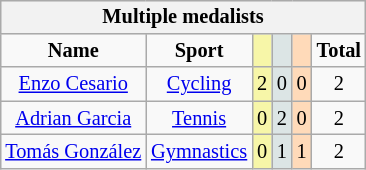<table class="wikitable" style="font-size:85%; float:right;">
<tr style="background:#efefef;">
<th colspan=7><strong>Multiple medalists</strong></th>
</tr>
<tr align=center>
<td><strong>Name</strong></td>
<td><strong>Sport</strong></td>
<td style="background:#f7f6a8;"></td>
<td style="background:#dce5e5;"></td>
<td style="background:#ffdab9;"></td>
<td><strong>Total</strong></td>
</tr>
<tr align=center>
<td><a href='#'>Enzo Cesario</a></td>
<td><a href='#'>Cycling</a></td>
<td style="background:#f7f6a8;">2</td>
<td style="background:#dce5e5;">0</td>
<td style="background:#ffdab9;">0</td>
<td>2</td>
</tr>
<tr align=center>
<td><a href='#'>Adrian Garcia</a></td>
<td><a href='#'>Tennis</a></td>
<td style="background:#f7f6a8;">0</td>
<td style="background:#dce5e5;">2</td>
<td style="background:#ffdab9;">0</td>
<td>2</td>
</tr>
<tr align=center>
<td><a href='#'>Tomás González</a></td>
<td><a href='#'>Gymnastics</a></td>
<td style="background:#f7f6a8;">0</td>
<td style="background:#dce5e5;">1</td>
<td style="background:#ffdab9;">1</td>
<td>2</td>
</tr>
</table>
